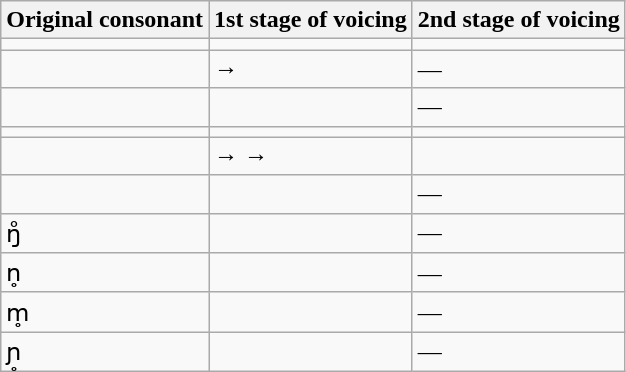<table class="wikitable">
<tr>
<th>Original consonant</th>
<th>1st stage of voicing</th>
<th>2nd stage of voicing</th>
</tr>
<tr>
<td></td>
<td></td>
<td></td>
</tr>
<tr>
<td></td>
<td> → </td>
<td>—</td>
</tr>
<tr>
<td></td>
<td></td>
<td>—</td>
</tr>
<tr>
<td></td>
<td></td>
<td></td>
</tr>
<tr>
<td></td>
<td> →  → </td>
<td></td>
</tr>
<tr>
<td></td>
<td></td>
<td>—</td>
</tr>
<tr>
<td>ŋ̊</td>
<td></td>
<td>—</td>
</tr>
<tr>
<td>n̥</td>
<td></td>
<td>—</td>
</tr>
<tr>
<td>m̥</td>
<td></td>
<td>—</td>
</tr>
<tr>
<td>ɲ̥</td>
<td></td>
<td>—</td>
</tr>
</table>
